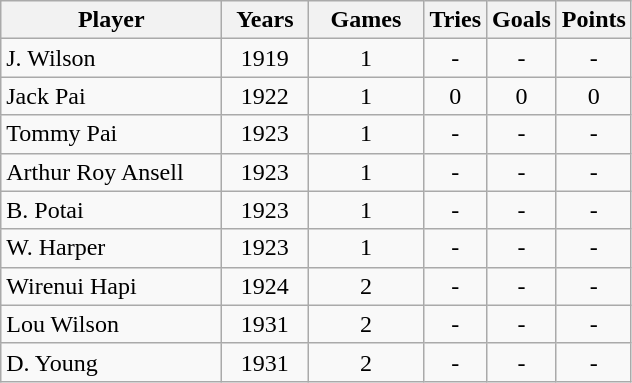<table class="wikitable" style="text-align:center;">
<tr>
<th width=140>Player</th>
<th width=50 abbr="Years">Years</th>
<th width=70 abbr="Appearances">Games</th>
<th width=15 abbr="Tries">Tries</th>
<th width=15 abbr="Goals">Goals</th>
<th width=15 abbr="Points">Points</th>
</tr>
<tr>
<td style="text-align:left;">J. Wilson</td>
<td style=>1919</td>
<td>1</td>
<td>-</td>
<td>-</td>
<td>-</td>
</tr>
<tr>
<td style="text-align:left;">Jack Pai</td>
<td style=>1922</td>
<td>1</td>
<td>0</td>
<td>0</td>
<td>0</td>
</tr>
<tr>
<td style="text-align:left;">Tommy Pai</td>
<td style=>1923</td>
<td>1</td>
<td>-</td>
<td>-</td>
<td>-</td>
</tr>
<tr>
<td style="text-align:left;">Arthur Roy Ansell</td>
<td style=>1923</td>
<td>1</td>
<td>-</td>
<td>-</td>
<td>-</td>
</tr>
<tr>
<td style="text-align:left;">B. Potai</td>
<td style=>1923</td>
<td>1</td>
<td>-</td>
<td>-</td>
<td>-</td>
</tr>
<tr>
<td style="text-align:left;">W. Harper</td>
<td style=>1923</td>
<td>1</td>
<td>-</td>
<td>-</td>
<td>-</td>
</tr>
<tr>
<td style="text-align:left;">Wirenui Hapi</td>
<td style=>1924</td>
<td>2</td>
<td>-</td>
<td>-</td>
<td>-</td>
</tr>
<tr>
<td style="text-align:left;">Lou Wilson</td>
<td style=>1931</td>
<td>2</td>
<td>-</td>
<td>-</td>
<td>-</td>
</tr>
<tr>
<td style="text-align:left;">D. Young</td>
<td style=>1931</td>
<td>2</td>
<td>-</td>
<td>-</td>
<td>-</td>
</tr>
</table>
